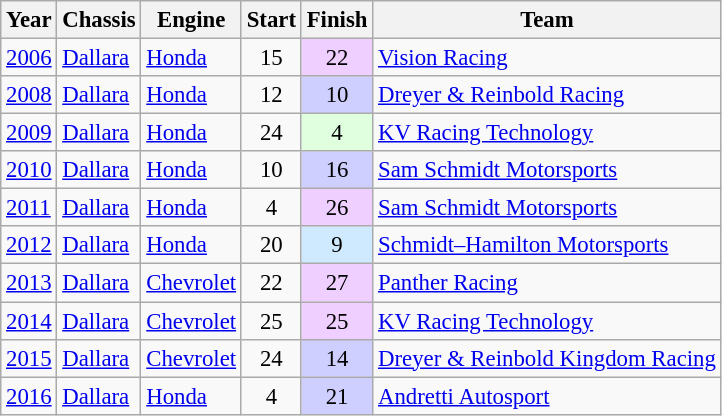<table class="wikitable" style="font-size: 95%;">
<tr>
<th>Year</th>
<th>Chassis</th>
<th>Engine</th>
<th>Start</th>
<th>Finish</th>
<th>Team</th>
</tr>
<tr>
<td><a href='#'>2006</a></td>
<td><a href='#'>Dallara</a></td>
<td><a href='#'>Honda</a></td>
<td align=center>15</td>
<td align=center style="background:#efcfff;">22</td>
<td><a href='#'>Vision Racing</a></td>
</tr>
<tr>
<td><a href='#'>2008</a></td>
<td><a href='#'>Dallara</a></td>
<td><a href='#'>Honda</a></td>
<td align=center>12</td>
<td align=center style="background:#cfcfff;">10</td>
<td><a href='#'>Dreyer & Reinbold Racing</a></td>
</tr>
<tr>
<td><a href='#'>2009</a></td>
<td><a href='#'>Dallara</a></td>
<td><a href='#'>Honda</a></td>
<td align=center>24</td>
<td align=center style="background:#dfffdf;">4</td>
<td><a href='#'>KV Racing Technology</a></td>
</tr>
<tr>
<td><a href='#'>2010</a></td>
<td><a href='#'>Dallara</a></td>
<td><a href='#'>Honda</a></td>
<td align=center>10</td>
<td align=center style="background:#CFCFFF;">16</td>
<td><a href='#'>Sam Schmidt Motorsports</a></td>
</tr>
<tr>
<td><a href='#'>2011</a></td>
<td><a href='#'>Dallara</a></td>
<td><a href='#'>Honda</a></td>
<td align=center>4</td>
<td align=center style="background:#efcfff;">26</td>
<td><a href='#'>Sam Schmidt Motorsports</a></td>
</tr>
<tr>
<td><a href='#'>2012</a></td>
<td><a href='#'>Dallara</a></td>
<td><a href='#'>Honda</a></td>
<td align=center>20</td>
<td align=center style="background:#CFEAFF;">9</td>
<td><a href='#'>Schmidt–Hamilton Motorsports</a></td>
</tr>
<tr>
<td><a href='#'>2013</a></td>
<td><a href='#'>Dallara</a></td>
<td><a href='#'>Chevrolet</a></td>
<td align=center>22</td>
<td align=center style="background:#EFCFFF;">27</td>
<td><a href='#'>Panther Racing</a></td>
</tr>
<tr>
<td><a href='#'>2014</a></td>
<td><a href='#'>Dallara</a></td>
<td><a href='#'>Chevrolet</a></td>
<td align=center>25</td>
<td align=center style="background:#EFCFFF;">25</td>
<td><a href='#'>KV Racing Technology</a></td>
</tr>
<tr>
<td><a href='#'>2015</a></td>
<td><a href='#'>Dallara</a></td>
<td><a href='#'>Chevrolet</a></td>
<td align=center>24</td>
<td align=center style="background:#CFCFFF;">14</td>
<td><a href='#'>Dreyer & Reinbold Kingdom Racing</a></td>
</tr>
<tr>
<td><a href='#'>2016</a></td>
<td><a href='#'>Dallara</a></td>
<td><a href='#'>Honda</a></td>
<td align=center>4</td>
<td align=center style="background:#CFCFFF;">21</td>
<td><a href='#'>Andretti Autosport</a></td>
</tr>
</table>
